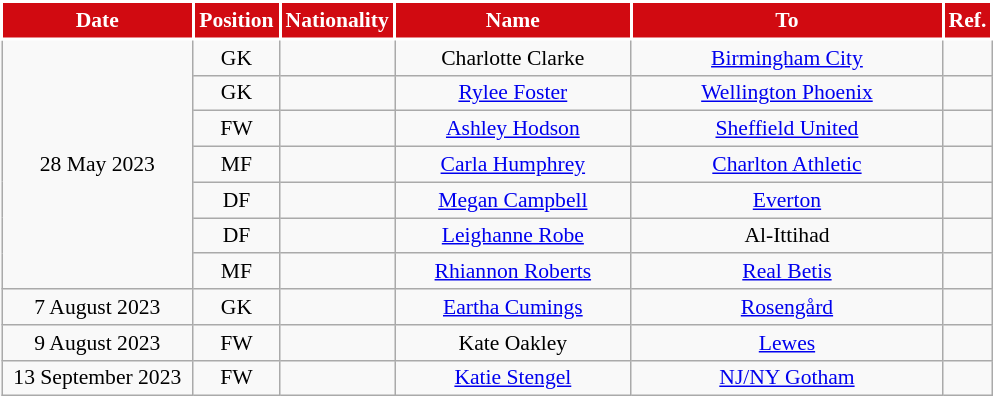<table class="wikitable" style="text-align:center; font-size:90%; ">
<tr>
<th style="background:#D10A11;color:white;border:2px solid #ffffff; width:120px;">Date</th>
<th style="background:#D10A11;color:white;border:2px solid #ffffff; width:50px;">Position</th>
<th style="background:#D10A11;color:white;border:2px solid #ffffff; width:50px;">Nationality</th>
<th style="background:#D10A11;color:white;border:2px solid #ffffff; width:150px;">Name</th>
<th style="background:#D10A11;color:white;border:2px solid #ffffff; width:200px;">To</th>
<th style="background:#D10A11;color:white;border:2px solid #ffffff; width:25px;">Ref.</th>
</tr>
<tr>
<td rowspan=7>28 May 2023</td>
<td>GK</td>
<td></td>
<td>Charlotte Clarke</td>
<td> <a href='#'>Birmingham City</a></td>
<td></td>
</tr>
<tr>
<td>GK</td>
<td></td>
<td><a href='#'>Rylee Foster</a></td>
<td> <a href='#'>Wellington Phoenix</a></td>
<td></td>
</tr>
<tr>
<td>FW</td>
<td></td>
<td><a href='#'>Ashley Hodson</a></td>
<td> <a href='#'>Sheffield United</a></td>
<td></td>
</tr>
<tr>
<td>MF</td>
<td></td>
<td><a href='#'>Carla Humphrey</a></td>
<td> <a href='#'>Charlton Athletic</a></td>
<td></td>
</tr>
<tr>
<td>DF</td>
<td></td>
<td><a href='#'>Megan Campbell</a></td>
<td> <a href='#'>Everton</a></td>
<td></td>
</tr>
<tr>
<td>DF</td>
<td></td>
<td><a href='#'>Leighanne Robe</a></td>
<td> Al-Ittihad</td>
<td></td>
</tr>
<tr>
<td>MF</td>
<td></td>
<td><a href='#'>Rhiannon Roberts</a></td>
<td> <a href='#'>Real Betis</a></td>
<td></td>
</tr>
<tr>
<td>7 August 2023</td>
<td>GK</td>
<td></td>
<td><a href='#'>Eartha Cumings</a></td>
<td> <a href='#'>Rosengård</a></td>
<td></td>
</tr>
<tr>
<td>9 August 2023</td>
<td>FW</td>
<td></td>
<td>Kate Oakley</td>
<td> <a href='#'>Lewes</a></td>
<td></td>
</tr>
<tr>
<td>13 September 2023</td>
<td>FW</td>
<td></td>
<td><a href='#'>Katie Stengel</a></td>
<td> <a href='#'>NJ/NY Gotham</a></td>
<td></td>
</tr>
</table>
